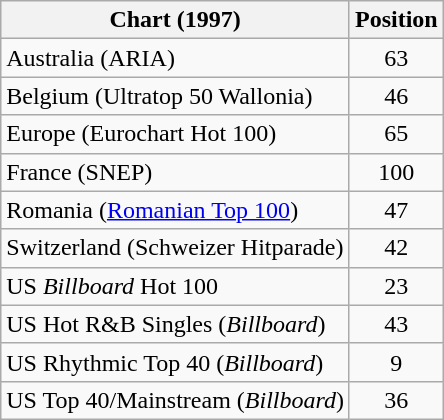<table class="wikitable sortable">
<tr>
<th>Chart (1997)</th>
<th>Position</th>
</tr>
<tr>
<td>Australia (ARIA)</td>
<td align="center">63</td>
</tr>
<tr>
<td>Belgium (Ultratop 50 Wallonia)</td>
<td align="center">46</td>
</tr>
<tr>
<td>Europe (Eurochart Hot 100)</td>
<td align="center">65</td>
</tr>
<tr>
<td>France (SNEP)</td>
<td align="center">100</td>
</tr>
<tr>
<td>Romania (<a href='#'>Romanian Top 100</a>)</td>
<td align="center">47</td>
</tr>
<tr>
<td>Switzerland (Schweizer Hitparade)</td>
<td align="center">42</td>
</tr>
<tr>
<td>US <em>Billboard</em> Hot 100</td>
<td align="center">23</td>
</tr>
<tr>
<td>US Hot R&B Singles (<em>Billboard</em>)</td>
<td align="center">43</td>
</tr>
<tr>
<td>US Rhythmic Top 40 (<em>Billboard</em>)</td>
<td align="center">9</td>
</tr>
<tr>
<td>US Top 40/Mainstream (<em>Billboard</em>)</td>
<td align="center">36</td>
</tr>
</table>
